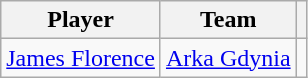<table class="wikitable">
<tr>
<th>Player</th>
<th>Team</th>
<th></th>
</tr>
<tr>
<td> <a href='#'>James Florence</a></td>
<td><a href='#'>Arka Gdynia</a></td>
<td></td>
</tr>
</table>
